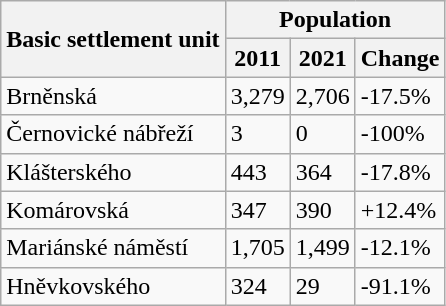<table class="wikitable sortable">
<tr>
<th rowspan=2>Basic settlement unit</th>
<th colspan=3>Population</th>
</tr>
<tr>
<th>2011</th>
<th>2021</th>
<th>Change</th>
</tr>
<tr>
<td>Brněnská</td>
<td>3,279</td>
<td>2,706</td>
<td>-17.5%</td>
</tr>
<tr>
<td>Černovické nábřeží</td>
<td>3</td>
<td>0</td>
<td>-100%</td>
</tr>
<tr>
<td>Klášterského</td>
<td>443</td>
<td>364</td>
<td>-17.8%</td>
</tr>
<tr>
<td>Komárovská</td>
<td>347</td>
<td>390</td>
<td>+12.4%</td>
</tr>
<tr>
<td>Mariánské náměstí</td>
<td>1,705</td>
<td>1,499</td>
<td>-12.1%</td>
</tr>
<tr>
<td>Hněvkovského</td>
<td>324</td>
<td>29</td>
<td>-91.1%</td>
</tr>
</table>
